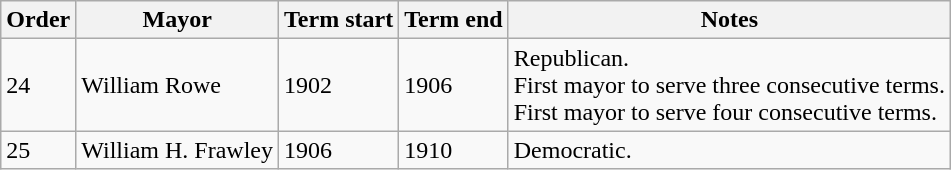<table class="wikitable">
<tr>
<th>Order</th>
<th>Mayor</th>
<th>Term start</th>
<th>Term end</th>
<th>Notes</th>
</tr>
<tr>
<td>24</td>
<td>William Rowe</td>
<td>1902</td>
<td>1906</td>
<td>Republican.<br>First mayor to serve three consecutive terms.<br>First mayor to serve four consecutive terms.</td>
</tr>
<tr>
<td>25</td>
<td>William H. Frawley</td>
<td>1906</td>
<td>1910</td>
<td>Democratic.</td>
</tr>
</table>
